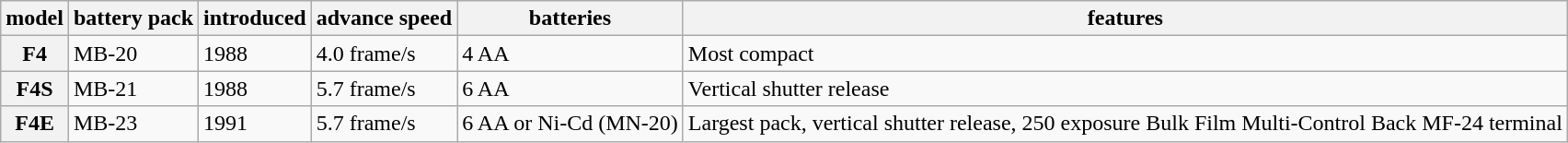<table class="wikitable">
<tr>
<th>model</th>
<th>battery pack</th>
<th>introduced</th>
<th>advance speed</th>
<th>batteries</th>
<th>features</th>
</tr>
<tr>
<th>F4</th>
<td>MB-20</td>
<td>1988</td>
<td>4.0 frame/s</td>
<td>4 AA</td>
<td>Most compact</td>
</tr>
<tr>
<th>F4S</th>
<td>MB-21</td>
<td>1988</td>
<td>5.7 frame/s</td>
<td>6 AA</td>
<td>Vertical shutter release</td>
</tr>
<tr>
<th>F4E</th>
<td>MB-23</td>
<td>1991</td>
<td>5.7 frame/s</td>
<td>6 AA or Ni-Cd (MN-20)</td>
<td>Largest pack, vertical shutter release, 250 exposure Bulk Film Multi-Control Back MF-24 terminal</td>
</tr>
</table>
